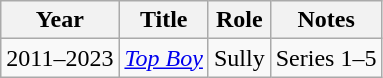<table class="wikitable sortable">
<tr>
<th>Year</th>
<th>Title</th>
<th>Role</th>
<th class="unsortable">Notes</th>
</tr>
<tr>
<td>2011–2023</td>
<td><em><a href='#'>Top Boy</a></em></td>
<td>Sully</td>
<td>Series 1–5</td>
</tr>
</table>
